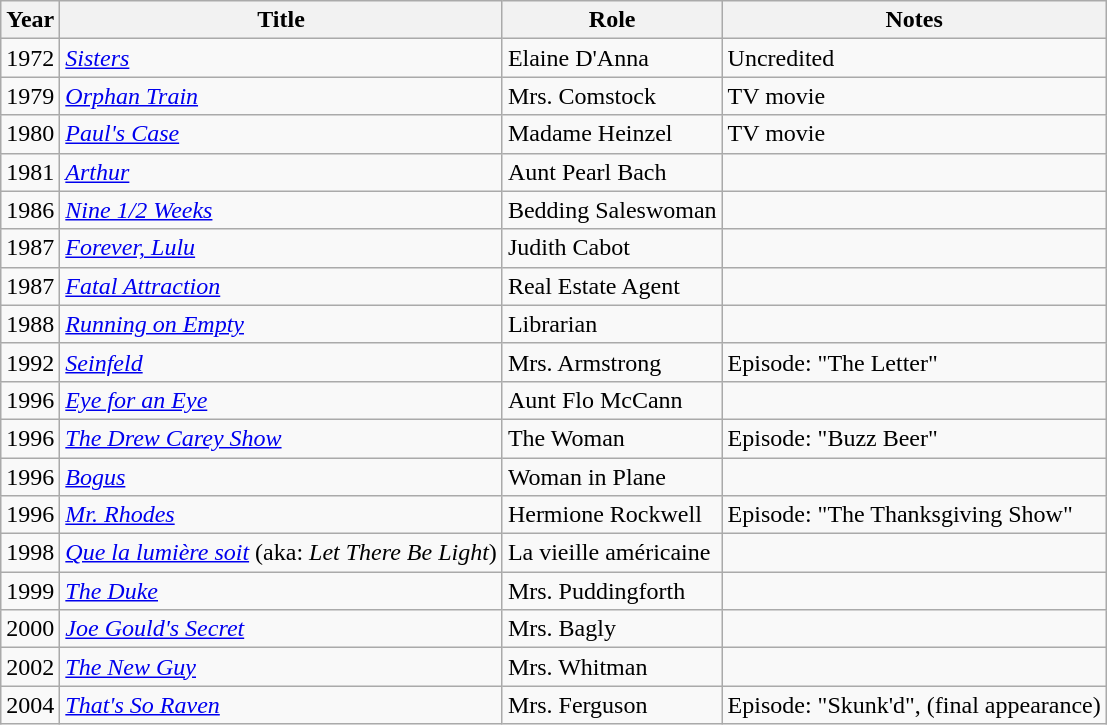<table class="wikitable">
<tr>
<th>Year</th>
<th>Title</th>
<th>Role</th>
<th>Notes</th>
</tr>
<tr>
<td>1972</td>
<td><em><a href='#'>Sisters</a></em></td>
<td>Elaine D'Anna</td>
<td>Uncredited</td>
</tr>
<tr>
<td>1979</td>
<td><em><a href='#'>Orphan Train</a></em></td>
<td>Mrs. Comstock</td>
<td>TV movie</td>
</tr>
<tr>
<td>1980</td>
<td><em><a href='#'>Paul's Case</a></em></td>
<td>Madame Heinzel</td>
<td>TV movie</td>
</tr>
<tr>
<td>1981</td>
<td><em><a href='#'>Arthur</a></em></td>
<td>Aunt Pearl Bach</td>
<td></td>
</tr>
<tr>
<td>1986</td>
<td><em><a href='#'>Nine 1/2 Weeks</a></em></td>
<td>Bedding Saleswoman</td>
<td></td>
</tr>
<tr>
<td>1987</td>
<td><em><a href='#'>Forever, Lulu</a></em></td>
<td>Judith Cabot</td>
<td></td>
</tr>
<tr>
<td>1987</td>
<td><em><a href='#'>Fatal Attraction</a></em></td>
<td>Real Estate Agent</td>
<td></td>
</tr>
<tr>
<td>1988</td>
<td><em><a href='#'>Running on Empty</a></em></td>
<td>Librarian</td>
<td></td>
</tr>
<tr>
<td>1992</td>
<td><em><a href='#'>Seinfeld</a></em></td>
<td>Mrs. Armstrong</td>
<td>Episode: "The Letter"</td>
</tr>
<tr>
<td>1996</td>
<td><em><a href='#'>Eye for an Eye</a></em></td>
<td>Aunt Flo McCann</td>
<td></td>
</tr>
<tr>
<td>1996</td>
<td><em><a href='#'>The Drew Carey Show</a></em></td>
<td>The Woman</td>
<td>Episode: "Buzz Beer"</td>
</tr>
<tr>
<td>1996</td>
<td><em><a href='#'>Bogus</a></em></td>
<td>Woman in Plane</td>
<td></td>
</tr>
<tr>
<td>1996</td>
<td><em><a href='#'>Mr. Rhodes</a></em></td>
<td>Hermione Rockwell</td>
<td>Episode: "The Thanksgiving Show"</td>
</tr>
<tr>
<td>1998</td>
<td><em><a href='#'>Que la lumière soit</a></em> (aka: <em>Let There Be Light</em>)</td>
<td>La vieille américaine</td>
<td></td>
</tr>
<tr>
<td>1999</td>
<td><em><a href='#'>The Duke</a></em></td>
<td>Mrs. Puddingforth</td>
<td></td>
</tr>
<tr>
<td>2000</td>
<td><em><a href='#'>Joe Gould's Secret</a></em></td>
<td>Mrs. Bagly</td>
<td></td>
</tr>
<tr>
<td>2002</td>
<td><em><a href='#'>The New Guy</a></em></td>
<td>Mrs. Whitman</td>
<td></td>
</tr>
<tr>
<td>2004</td>
<td><em><a href='#'>That's So Raven</a></em></td>
<td>Mrs. Ferguson</td>
<td>Episode: "Skunk'd", (final appearance)</td>
</tr>
</table>
